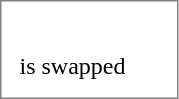<table cellpadding=10 style="border: gray solid thin;">
<tr>
<td></td>
<td></td>
</tr>
<tr>
<td> is swapped</td>
<td></td>
</tr>
</table>
